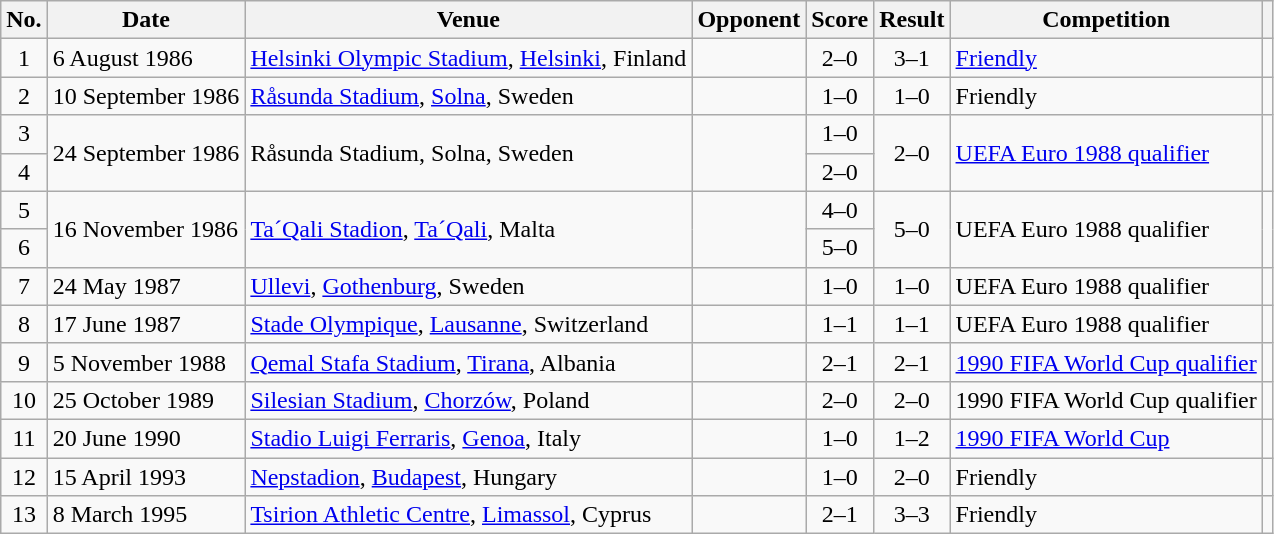<table class="wikitable sortable">
<tr>
<th scope="col">No.</th>
<th scope="col">Date</th>
<th scope="col">Venue</th>
<th scope="col">Opponent</th>
<th scope="col">Score</th>
<th scope="col">Result</th>
<th scope="col">Competition</th>
<th scope="col" class="unsortable"></th>
</tr>
<tr>
<td align="center">1</td>
<td>6 August 1986</td>
<td><a href='#'>Helsinki Olympic Stadium</a>, <a href='#'>Helsinki</a>, Finland</td>
<td></td>
<td align="center">2–0</td>
<td align="center">3–1</td>
<td><a href='#'>Friendly</a></td>
<td></td>
</tr>
<tr>
<td align="center">2</td>
<td>10 September 1986</td>
<td><a href='#'>Råsunda Stadium</a>, <a href='#'>Solna</a>, Sweden</td>
<td></td>
<td align="center">1–0</td>
<td align="center">1–0</td>
<td>Friendly</td>
<td></td>
</tr>
<tr>
<td align="center">3</td>
<td rowspan="2">24 September 1986</td>
<td rowspan="2">Råsunda Stadium, Solna, Sweden</td>
<td rowspan="2"></td>
<td align="center">1–0</td>
<td rowspan="2" style="text-align:center">2–0</td>
<td rowspan="2"><a href='#'>UEFA Euro 1988 qualifier</a></td>
<td rowspan="2"></td>
</tr>
<tr>
<td align="center">4</td>
<td align="center">2–0</td>
</tr>
<tr>
<td align="center">5</td>
<td rowspan="2">16 November 1986</td>
<td rowspan="2"><a href='#'>Ta´Qali Stadion</a>, <a href='#'>Ta´Qali</a>, Malta</td>
<td rowspan="2"></td>
<td align="center">4–0</td>
<td rowspan="2" align="center">5–0</td>
<td rowspan="2">UEFA Euro 1988 qualifier</td>
<td rowspan="2"></td>
</tr>
<tr>
<td align="center">6</td>
<td align="center">5–0</td>
</tr>
<tr>
<td align="center">7</td>
<td>24 May 1987</td>
<td><a href='#'>Ullevi</a>, <a href='#'>Gothenburg</a>, Sweden</td>
<td></td>
<td align="center">1–0</td>
<td align="center">1–0</td>
<td>UEFA Euro 1988 qualifier</td>
<td></td>
</tr>
<tr>
<td align="center">8</td>
<td>17 June 1987</td>
<td><a href='#'>Stade Olympique</a>, <a href='#'>Lausanne</a>, Switzerland</td>
<td></td>
<td align="center">1–1</td>
<td align="center">1–1</td>
<td>UEFA Euro 1988 qualifier</td>
<td></td>
</tr>
<tr>
<td align="center">9</td>
<td>5 November 1988</td>
<td><a href='#'>Qemal Stafa Stadium</a>, <a href='#'>Tirana</a>, Albania</td>
<td></td>
<td align="center">2–1</td>
<td align="center">2–1</td>
<td><a href='#'>1990 FIFA World Cup qualifier</a></td>
<td></td>
</tr>
<tr>
<td align="center">10</td>
<td>25 October 1989</td>
<td><a href='#'>Silesian Stadium</a>, <a href='#'>Chorzów</a>, Poland</td>
<td></td>
<td align="center">2–0</td>
<td align="center">2–0</td>
<td>1990 FIFA World Cup qualifier</td>
<td></td>
</tr>
<tr>
<td align="center">11</td>
<td>20 June 1990</td>
<td><a href='#'>Stadio Luigi Ferraris</a>, <a href='#'>Genoa</a>, Italy</td>
<td></td>
<td align="center">1–0</td>
<td align="center">1–2</td>
<td><a href='#'>1990 FIFA World Cup</a></td>
<td></td>
</tr>
<tr>
<td align="center">12</td>
<td>15 April 1993</td>
<td><a href='#'>Nepstadion</a>, <a href='#'>Budapest</a>, Hungary</td>
<td></td>
<td align="center">1–0</td>
<td align="center">2–0</td>
<td>Friendly</td>
<td></td>
</tr>
<tr>
<td align="center">13</td>
<td>8 March 1995</td>
<td><a href='#'>Tsirion Athletic Centre</a>, <a href='#'>Limassol</a>, Cyprus</td>
<td></td>
<td align="center">2–1</td>
<td align="center">3–3</td>
<td>Friendly</td>
<td></td>
</tr>
</table>
